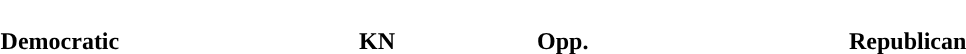<table style="width:70%; text-align:center">
<tr style="color:white">
<td style="background:"><strong>98</strong></td>
<td style="background:"><strong>5</strong></td>
<td style="background:"><strong>19</strong></td>
<td style="background:"><strong>116</strong></td>
</tr>
<tr>
<td><span><strong>Democratic</strong></span></td>
<td><span><strong>KN</strong></span></td>
<td><span><strong>Opp.</strong></span></td>
<td><span><strong>Republican</strong></span></td>
</tr>
</table>
